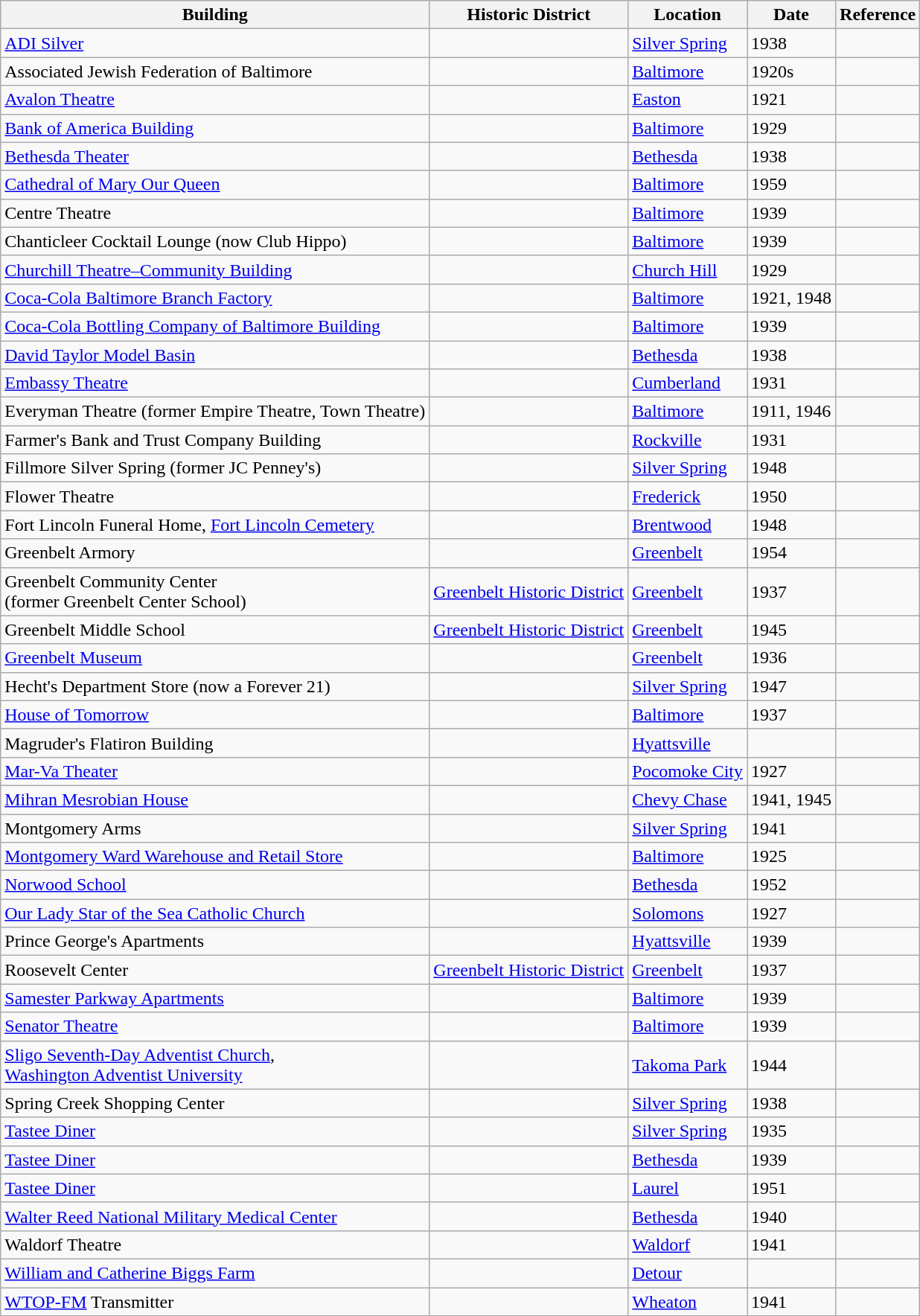<table class="wikitable sortable">
<tr>
<th>Building</th>
<th>Historic District</th>
<th>Location</th>
<th>Date</th>
<th>Reference</th>
</tr>
<tr>
<td><a href='#'>ADI Silver</a></td>
<td></td>
<td><a href='#'>Silver Spring</a></td>
<td>1938</td>
<td></td>
</tr>
<tr>
<td>Associated Jewish Federation of Baltimore</td>
<td></td>
<td><a href='#'>Baltimore</a></td>
<td>1920s</td>
<td></td>
</tr>
<tr>
<td><a href='#'>Avalon Theatre</a></td>
<td></td>
<td><a href='#'>Easton</a></td>
<td>1921</td>
<td></td>
</tr>
<tr>
<td><a href='#'>Bank of America Building</a></td>
<td></td>
<td><a href='#'>Baltimore</a></td>
<td>1929</td>
<td></td>
</tr>
<tr>
<td><a href='#'>Bethesda Theater</a></td>
<td></td>
<td><a href='#'>Bethesda</a></td>
<td>1938</td>
<td></td>
</tr>
<tr>
<td><a href='#'>Cathedral of Mary Our Queen</a></td>
<td></td>
<td><a href='#'>Baltimore</a></td>
<td>1959</td>
<td></td>
</tr>
<tr>
<td>Centre Theatre</td>
<td></td>
<td><a href='#'>Baltimore</a></td>
<td>1939</td>
<td></td>
</tr>
<tr>
<td>Chanticleer Cocktail Lounge (now Club Hippo)</td>
<td></td>
<td><a href='#'>Baltimore</a></td>
<td>1939</td>
<td></td>
</tr>
<tr>
<td><a href='#'>Churchill Theatre–Community Building</a></td>
<td></td>
<td><a href='#'>Church Hill</a></td>
<td>1929</td>
<td></td>
</tr>
<tr>
<td><a href='#'>Coca-Cola Baltimore Branch Factory</a></td>
<td></td>
<td><a href='#'>Baltimore</a></td>
<td>1921, 1948</td>
<td></td>
</tr>
<tr>
<td><a href='#'>Coca-Cola Bottling Company of Baltimore Building</a></td>
<td></td>
<td><a href='#'>Baltimore</a></td>
<td>1939</td>
<td></td>
</tr>
<tr>
<td><a href='#'>David Taylor Model Basin</a></td>
<td></td>
<td><a href='#'>Bethesda</a></td>
<td>1938</td>
<td></td>
</tr>
<tr>
<td><a href='#'>Embassy Theatre</a></td>
<td></td>
<td><a href='#'>Cumberland</a></td>
<td>1931</td>
<td></td>
</tr>
<tr>
<td>Everyman Theatre (former Empire Theatre, Town Theatre)</td>
<td></td>
<td><a href='#'>Baltimore</a></td>
<td>1911, 1946</td>
<td></td>
</tr>
<tr>
<td>Farmer's Bank and Trust Company Building</td>
<td></td>
<td><a href='#'>Rockville</a></td>
<td>1931</td>
<td></td>
</tr>
<tr>
<td>Fillmore Silver Spring (former JC Penney's)</td>
<td></td>
<td><a href='#'>Silver Spring</a></td>
<td>1948</td>
<td></td>
</tr>
<tr>
<td>Flower Theatre</td>
<td></td>
<td><a href='#'>Frederick</a></td>
<td>1950</td>
<td></td>
</tr>
<tr>
<td>Fort Lincoln Funeral Home, <a href='#'>Fort Lincoln Cemetery</a></td>
<td></td>
<td><a href='#'>Brentwood</a></td>
<td>1948</td>
<td></td>
</tr>
<tr>
<td>Greenbelt Armory</td>
<td></td>
<td><a href='#'>Greenbelt</a></td>
<td>1954</td>
<td></td>
</tr>
<tr>
<td>Greenbelt Community Center<br>(former Greenbelt Center School)</td>
<td><a href='#'>Greenbelt Historic District</a></td>
<td><a href='#'>Greenbelt</a></td>
<td>1937</td>
<td></td>
</tr>
<tr>
<td>Greenbelt Middle School</td>
<td><a href='#'>Greenbelt Historic District</a></td>
<td><a href='#'>Greenbelt</a></td>
<td>1945</td>
<td></td>
</tr>
<tr>
<td><a href='#'>Greenbelt Museum</a></td>
<td></td>
<td><a href='#'>Greenbelt</a></td>
<td>1936</td>
<td></td>
</tr>
<tr>
<td>Hecht's Department Store (now a Forever 21)</td>
<td></td>
<td><a href='#'>Silver Spring</a></td>
<td>1947</td>
<td></td>
</tr>
<tr>
<td><a href='#'>House of Tomorrow</a></td>
<td></td>
<td><a href='#'>Baltimore</a></td>
<td>1937</td>
<td></td>
</tr>
<tr>
<td>Magruder's Flatiron Building</td>
<td></td>
<td><a href='#'>Hyattsville</a></td>
<td></td>
<td></td>
</tr>
<tr>
<td><a href='#'>Mar-Va Theater</a></td>
<td></td>
<td><a href='#'>Pocomoke City</a></td>
<td>1927</td>
<td></td>
</tr>
<tr>
<td><a href='#'>Mihran Mesrobian House</a></td>
<td></td>
<td><a href='#'>Chevy Chase</a></td>
<td>1941, 1945</td>
<td></td>
</tr>
<tr>
<td>Montgomery Arms</td>
<td></td>
<td><a href='#'>Silver Spring</a></td>
<td>1941</td>
<td></td>
</tr>
<tr>
<td><a href='#'>Montgomery Ward Warehouse and Retail Store</a></td>
<td></td>
<td><a href='#'>Baltimore</a></td>
<td>1925</td>
<td></td>
</tr>
<tr>
<td><a href='#'>Norwood School</a></td>
<td></td>
<td><a href='#'>Bethesda</a></td>
<td>1952</td>
<td></td>
</tr>
<tr>
<td><a href='#'>Our Lady Star of the Sea Catholic Church</a></td>
<td></td>
<td><a href='#'>Solomons</a></td>
<td>1927</td>
<td></td>
</tr>
<tr>
<td>Prince George's Apartments</td>
<td></td>
<td><a href='#'>Hyattsville</a></td>
<td>1939</td>
<td></td>
</tr>
<tr>
<td>Roosevelt Center</td>
<td><a href='#'>Greenbelt Historic District</a></td>
<td><a href='#'>Greenbelt</a></td>
<td>1937</td>
<td></td>
</tr>
<tr>
<td><a href='#'>Samester Parkway Apartments</a></td>
<td></td>
<td><a href='#'>Baltimore</a></td>
<td>1939</td>
<td></td>
</tr>
<tr>
<td><a href='#'>Senator Theatre</a></td>
<td></td>
<td><a href='#'>Baltimore</a></td>
<td>1939</td>
<td></td>
</tr>
<tr>
<td><a href='#'>Sligo Seventh-Day Adventist Church</a>,<br><a href='#'>Washington Adventist University</a></td>
<td></td>
<td><a href='#'>Takoma Park</a></td>
<td>1944</td>
<td></td>
</tr>
<tr>
<td>Spring Creek Shopping Center</td>
<td></td>
<td><a href='#'>Silver Spring</a></td>
<td>1938</td>
<td></td>
</tr>
<tr>
<td><a href='#'>Tastee Diner</a></td>
<td></td>
<td><a href='#'>Silver Spring</a></td>
<td>1935</td>
<td></td>
</tr>
<tr>
<td><a href='#'>Tastee Diner</a></td>
<td></td>
<td><a href='#'>Bethesda</a></td>
<td>1939</td>
<td></td>
</tr>
<tr>
<td><a href='#'>Tastee Diner</a></td>
<td></td>
<td><a href='#'>Laurel</a></td>
<td>1951</td>
<td></td>
</tr>
<tr>
<td><a href='#'>Walter Reed National Military Medical Center</a></td>
<td></td>
<td><a href='#'>Bethesda</a></td>
<td>1940</td>
<td></td>
</tr>
<tr>
<td>Waldorf Theatre</td>
<td></td>
<td><a href='#'>Waldorf</a></td>
<td>1941</td>
<td></td>
</tr>
<tr>
<td><a href='#'>William and Catherine Biggs Farm</a></td>
<td></td>
<td><a href='#'>Detour</a></td>
<td></td>
<td></td>
</tr>
<tr>
<td><a href='#'>WTOP-FM</a> Transmitter</td>
<td></td>
<td><a href='#'>Wheaton</a></td>
<td>1941</td>
<td></td>
</tr>
</table>
